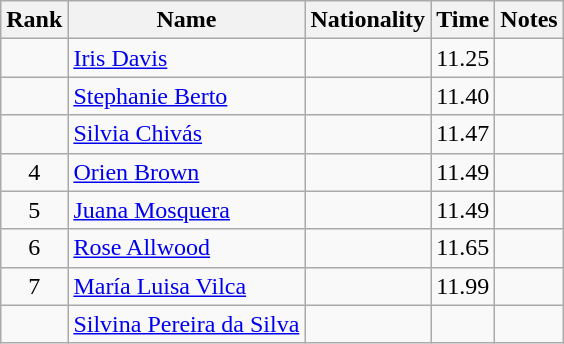<table class="wikitable sortable" style="text-align:center">
<tr>
<th>Rank</th>
<th>Name</th>
<th>Nationality</th>
<th>Time</th>
<th>Notes</th>
</tr>
<tr>
<td></td>
<td align=left><a href='#'>Iris Davis</a></td>
<td align=left></td>
<td>11.25</td>
<td></td>
</tr>
<tr>
<td></td>
<td align=left><a href='#'>Stephanie Berto</a></td>
<td align=left></td>
<td>11.40</td>
<td></td>
</tr>
<tr>
<td></td>
<td align=left><a href='#'>Silvia Chivás</a></td>
<td align=left></td>
<td>11.47</td>
<td></td>
</tr>
<tr>
<td>4</td>
<td align=left><a href='#'>Orien Brown</a></td>
<td align=left></td>
<td>11.49</td>
<td></td>
</tr>
<tr>
<td>5</td>
<td align=left><a href='#'>Juana Mosquera</a></td>
<td align=left></td>
<td>11.49</td>
<td></td>
</tr>
<tr>
<td>6</td>
<td align=left><a href='#'>Rose Allwood</a></td>
<td align=left></td>
<td>11.65</td>
<td></td>
</tr>
<tr>
<td>7</td>
<td align=left><a href='#'>María Luisa Vilca</a></td>
<td align=left></td>
<td>11.99</td>
<td></td>
</tr>
<tr>
<td></td>
<td align=left><a href='#'>Silvina Pereira da Silva</a></td>
<td align=left></td>
<td></td>
<td></td>
</tr>
</table>
